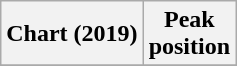<table class="wikitable plainrowheaders" style="text-align:center">
<tr>
<th scope="col">Chart (2019)</th>
<th scope="col">Peak<br>position</th>
</tr>
<tr>
</tr>
</table>
